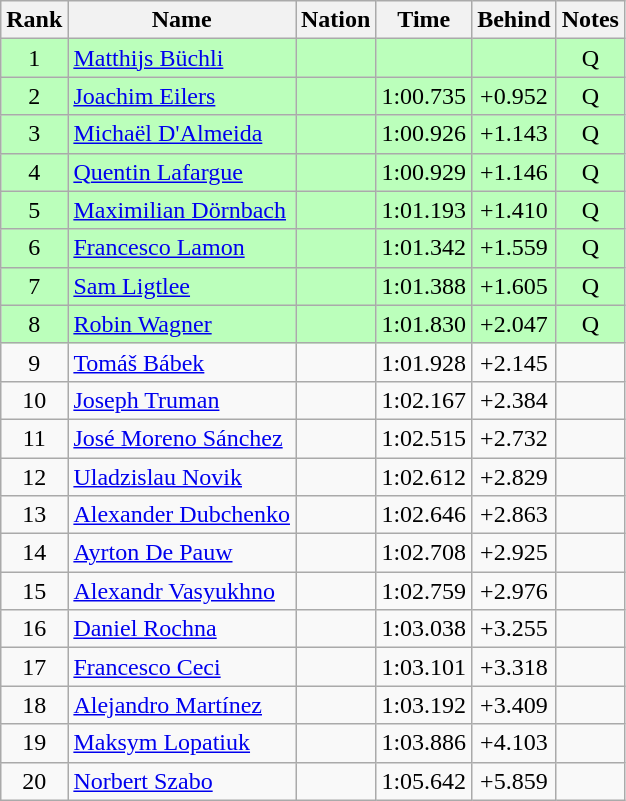<table class="wikitable sortable" style="text-align:center">
<tr>
<th>Rank</th>
<th>Name</th>
<th>Nation</th>
<th>Time</th>
<th>Behind</th>
<th>Notes</th>
</tr>
<tr bgcolor=bbffbb>
<td>1</td>
<td align=left><a href='#'>Matthijs Büchli</a></td>
<td align=left></td>
<td></td>
<td></td>
<td>Q</td>
</tr>
<tr bgcolor=bbffbb>
<td>2</td>
<td align=left><a href='#'>Joachim Eilers</a></td>
<td align=left></td>
<td>1:00.735</td>
<td>+0.952</td>
<td>Q</td>
</tr>
<tr bgcolor=bbffbb>
<td>3</td>
<td align=left><a href='#'>Michaël D'Almeida</a></td>
<td align=left></td>
<td>1:00.926</td>
<td>+1.143</td>
<td>Q</td>
</tr>
<tr bgcolor=bbffbb>
<td>4</td>
<td align=left><a href='#'>Quentin Lafargue</a></td>
<td align=left></td>
<td>1:00.929</td>
<td>+1.146</td>
<td>Q</td>
</tr>
<tr bgcolor=bbffbb>
<td>5</td>
<td align=left><a href='#'>Maximilian Dörnbach</a></td>
<td align=left></td>
<td>1:01.193</td>
<td>+1.410</td>
<td>Q</td>
</tr>
<tr bgcolor=bbffbb>
<td>6</td>
<td align=left><a href='#'>Francesco Lamon</a></td>
<td align=left></td>
<td>1:01.342</td>
<td>+1.559</td>
<td>Q</td>
</tr>
<tr bgcolor=bbffbb>
<td>7</td>
<td align=left><a href='#'>Sam Ligtlee</a></td>
<td align=left></td>
<td>1:01.388</td>
<td>+1.605</td>
<td>Q</td>
</tr>
<tr bgcolor=bbffbb>
<td>8</td>
<td align=left><a href='#'>Robin Wagner</a></td>
<td align=left></td>
<td>1:01.830</td>
<td>+2.047</td>
<td>Q</td>
</tr>
<tr>
<td>9</td>
<td align=left><a href='#'>Tomáš Bábek</a></td>
<td align=left></td>
<td>1:01.928</td>
<td>+2.145</td>
<td></td>
</tr>
<tr>
<td>10</td>
<td align=left><a href='#'>Joseph Truman</a></td>
<td align=left></td>
<td>1:02.167</td>
<td>+2.384</td>
<td></td>
</tr>
<tr>
<td>11</td>
<td align=left><a href='#'>José Moreno Sánchez</a></td>
<td align=left></td>
<td>1:02.515</td>
<td>+2.732</td>
<td></td>
</tr>
<tr>
<td>12</td>
<td align=left><a href='#'>Uladzislau Novik</a></td>
<td align=left></td>
<td>1:02.612</td>
<td>+2.829</td>
<td></td>
</tr>
<tr>
<td>13</td>
<td align=left><a href='#'>Alexander Dubchenko</a></td>
<td align=left></td>
<td>1:02.646</td>
<td>+2.863</td>
<td></td>
</tr>
<tr>
<td>14</td>
<td align=left><a href='#'>Ayrton De Pauw</a></td>
<td align=left></td>
<td>1:02.708</td>
<td>+2.925</td>
<td></td>
</tr>
<tr>
<td>15</td>
<td align=left><a href='#'>Alexandr Vasyukhno</a></td>
<td align=left></td>
<td>1:02.759</td>
<td>+2.976</td>
<td></td>
</tr>
<tr>
<td>16</td>
<td align=left><a href='#'>Daniel Rochna</a></td>
<td align=left></td>
<td>1:03.038</td>
<td>+3.255</td>
<td></td>
</tr>
<tr>
<td>17</td>
<td align=left><a href='#'>Francesco Ceci</a></td>
<td align=left></td>
<td>1:03.101</td>
<td>+3.318</td>
<td></td>
</tr>
<tr>
<td>18</td>
<td align=left><a href='#'>Alejandro Martínez</a></td>
<td align=left></td>
<td>1:03.192</td>
<td>+3.409</td>
<td></td>
</tr>
<tr>
<td>19</td>
<td align=left><a href='#'>Maksym Lopatiuk</a></td>
<td align=left></td>
<td>1:03.886</td>
<td>+4.103</td>
<td></td>
</tr>
<tr>
<td>20</td>
<td align=left><a href='#'>Norbert Szabo</a></td>
<td align=left></td>
<td>1:05.642</td>
<td>+5.859</td>
<td></td>
</tr>
</table>
